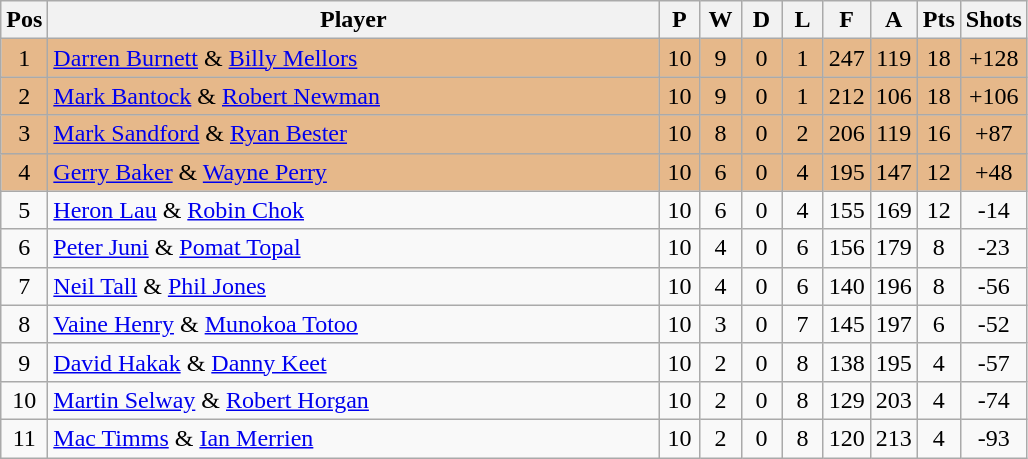<table class="wikitable" style="font-size: 100%">
<tr>
<th width=20>Pos</th>
<th width=400>Player</th>
<th width=20>P</th>
<th width=20>W</th>
<th width=20>D</th>
<th width=20>L</th>
<th width=20>F</th>
<th width=20>A</th>
<th width=20>Pts</th>
<th width=20>Shots</th>
</tr>
<tr align=center style="background: #E6B88A;">
<td>1</td>
<td align="left"> <a href='#'>Darren Burnett</a> & <a href='#'>Billy Mellors</a></td>
<td>10</td>
<td>9</td>
<td>0</td>
<td>1</td>
<td>247</td>
<td>119</td>
<td>18</td>
<td>+128</td>
</tr>
<tr align=center style="background: #E6B88A;">
<td>2</td>
<td align="left"> <a href='#'>Mark Bantock</a> & <a href='#'>Robert Newman</a></td>
<td>10</td>
<td>9</td>
<td>0</td>
<td>1</td>
<td>212</td>
<td>106</td>
<td>18</td>
<td>+106</td>
</tr>
<tr align=center style="background: #E6B88A;">
<td>3</td>
<td align="left"> <a href='#'>Mark Sandford</a> & <a href='#'>Ryan Bester</a></td>
<td>10</td>
<td>8</td>
<td>0</td>
<td>2</td>
<td>206</td>
<td>119</td>
<td>16</td>
<td>+87</td>
</tr>
<tr align=center style="background: #E6B88A;">
<td>4</td>
<td align="left"> <a href='#'>Gerry Baker</a> & <a href='#'>Wayne Perry</a></td>
<td>10</td>
<td>6</td>
<td>0</td>
<td>4</td>
<td>195</td>
<td>147</td>
<td>12</td>
<td>+48</td>
</tr>
<tr align=center>
<td>5</td>
<td align="left"> <a href='#'>Heron Lau</a> & <a href='#'>Robin Chok</a></td>
<td>10</td>
<td>6</td>
<td>0</td>
<td>4</td>
<td>155</td>
<td>169</td>
<td>12</td>
<td>-14</td>
</tr>
<tr align=center>
<td>6</td>
<td align="left"> <a href='#'>Peter Juni</a> & <a href='#'>Pomat Topal</a></td>
<td>10</td>
<td>4</td>
<td>0</td>
<td>6</td>
<td>156</td>
<td>179</td>
<td>8</td>
<td>-23</td>
</tr>
<tr align=center>
<td>7</td>
<td align="left"> <a href='#'>Neil Tall</a> & <a href='#'>Phil Jones</a></td>
<td>10</td>
<td>4</td>
<td>0</td>
<td>6</td>
<td>140</td>
<td>196</td>
<td>8</td>
<td>-56</td>
</tr>
<tr align=center>
<td>8</td>
<td align="left"> <a href='#'>Vaine Henry</a> & <a href='#'>Munokoa Totoo</a></td>
<td>10</td>
<td>3</td>
<td>0</td>
<td>7</td>
<td>145</td>
<td>197</td>
<td>6</td>
<td>-52</td>
</tr>
<tr align=center>
<td>9</td>
<td align="left"> <a href='#'>David Hakak</a> & <a href='#'>Danny Keet</a></td>
<td>10</td>
<td>2</td>
<td>0</td>
<td>8</td>
<td>138</td>
<td>195</td>
<td>4</td>
<td>-57</td>
</tr>
<tr align=center>
<td>10</td>
<td align="left"> <a href='#'>Martin Selway</a> & <a href='#'>Robert Horgan</a></td>
<td>10</td>
<td>2</td>
<td>0</td>
<td>8</td>
<td>129</td>
<td>203</td>
<td>4</td>
<td>-74</td>
</tr>
<tr align=center>
<td>11</td>
<td align="left"> <a href='#'>Mac Timms</a> & <a href='#'>Ian Merrien</a></td>
<td>10</td>
<td>2</td>
<td>0</td>
<td>8</td>
<td>120</td>
<td>213</td>
<td>4</td>
<td>-93</td>
</tr>
</table>
